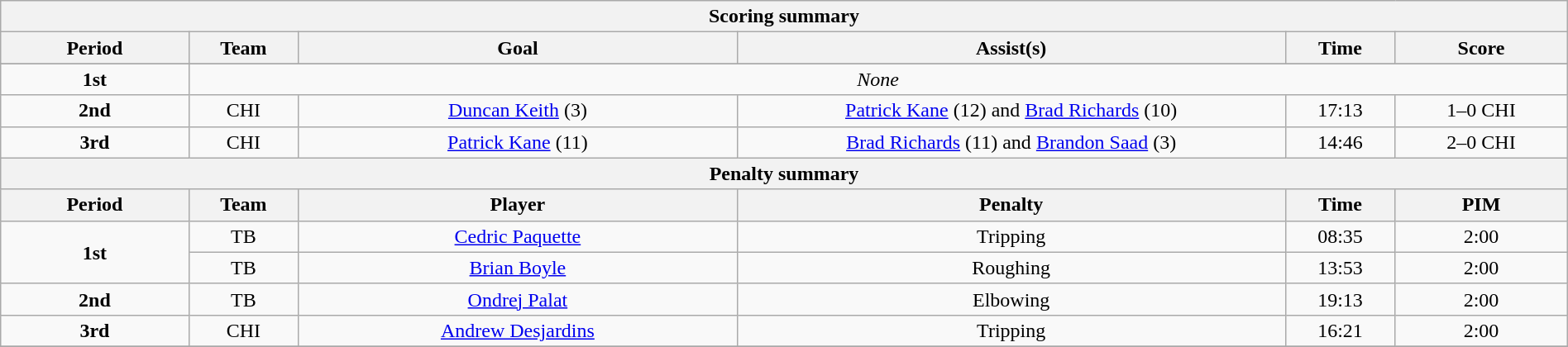<table style="width:100%;" class="wikitable">
<tr>
<th colspan=6>Scoring summary</th>
</tr>
<tr>
<th style="width:12%;">Period</th>
<th style="width:7%;">Team</th>
<th style="width:28%;">Goal</th>
<th style="width:35%;">Assist(s)</th>
<th style="width:7%;">Time</th>
<th style="width:11%;">Score</th>
</tr>
<tr>
</tr>
<tr style="text-align:center;">
<td><strong>1st</strong></td>
<td colspan="5"><em>None</em></td>
</tr>
<tr>
<td style="text-align:center;"><strong>2nd</strong></td>
<td align=center>CHI</td>
<td align=center><a href='#'>Duncan Keith</a> (3)</td>
<td align=center><a href='#'>Patrick Kane</a> (12) and <a href='#'>Brad Richards</a> (10)</td>
<td align=center>17:13</td>
<td align=center>1–0 CHI</td>
</tr>
<tr>
<td style="text-align:center;"><strong>3rd</strong></td>
<td align=center>CHI</td>
<td align=center><a href='#'>Patrick Kane</a> (11)</td>
<td align=center><a href='#'>Brad Richards</a> (11) and <a href='#'>Brandon Saad</a> (3)</td>
<td align=center>14:46</td>
<td align=center>2–0 CHI</td>
</tr>
<tr>
<th colspan=6>Penalty summary</th>
</tr>
<tr>
<th style="width:12%;">Period</th>
<th style="width:7%;">Team</th>
<th style="width:28%;">Player</th>
<th style="width:35%;">Penalty</th>
<th style="width:7%;">Time</th>
<th style="width:11%;">PIM</th>
</tr>
<tr>
<td style="text-align:center;" rowspan="2"><strong>1st</strong></td>
<td align=center>TB</td>
<td align=center><a href='#'>Cedric Paquette</a></td>
<td align=center>Tripping</td>
<td align=center>08:35</td>
<td align=center>2:00</td>
</tr>
<tr>
<td align=center>TB</td>
<td align=center><a href='#'>Brian Boyle</a></td>
<td align=center>Roughing</td>
<td align=center>13:53</td>
<td align=center>2:00</td>
</tr>
<tr>
<td style="text-align:center;"><strong>2nd</strong></td>
<td align=center>TB</td>
<td align=center><a href='#'>Ondrej Palat</a></td>
<td align=center>Elbowing</td>
<td align=center>19:13</td>
<td align=center>2:00</td>
</tr>
<tr>
<td style="text-align:center;"><strong>3rd</strong></td>
<td align=center>CHI</td>
<td align=center><a href='#'>Andrew Desjardins</a></td>
<td align=center>Tripping</td>
<td align=center>16:21</td>
<td align=center>2:00</td>
</tr>
<tr>
</tr>
</table>
